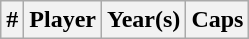<table class="wikitable sortable">
<tr>
<th width=>#</th>
<th width=>Player</th>
<th width=>Year(s)</th>
<th width=>Caps<br></th>
</tr>
</table>
